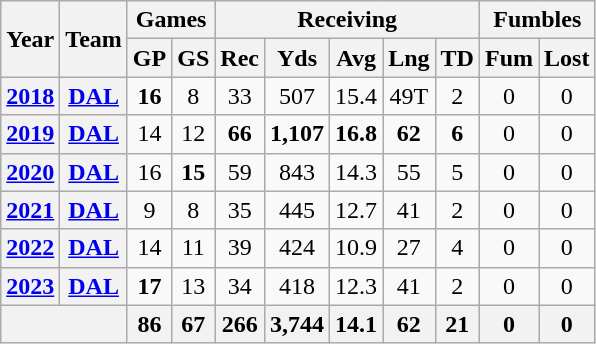<table class= "wikitable" style="text-align:center;">
<tr>
<th rowspan="2">Year</th>
<th rowspan="2">Team</th>
<th colspan="2">Games</th>
<th colspan="5">Receiving</th>
<th colspan="2">Fumbles</th>
</tr>
<tr>
<th>GP</th>
<th>GS</th>
<th>Rec</th>
<th>Yds</th>
<th>Avg</th>
<th>Lng</th>
<th>TD</th>
<th>Fum</th>
<th>Lost</th>
</tr>
<tr>
<th><a href='#'>2018</a></th>
<th><a href='#'>DAL</a></th>
<td><strong>16</strong></td>
<td>8</td>
<td>33</td>
<td>507</td>
<td>15.4</td>
<td>49T</td>
<td>2</td>
<td>0</td>
<td>0</td>
</tr>
<tr>
<th><a href='#'>2019</a></th>
<th><a href='#'>DAL</a></th>
<td>14</td>
<td>12</td>
<td><strong>66</strong></td>
<td><strong>1,107</strong></td>
<td><strong>16.8</strong></td>
<td><strong>62</strong></td>
<td><strong>6</strong></td>
<td>0</td>
<td>0</td>
</tr>
<tr>
<th><a href='#'>2020</a></th>
<th><a href='#'>DAL</a></th>
<td>16</td>
<td><strong>15</strong></td>
<td>59</td>
<td>843</td>
<td>14.3</td>
<td>55</td>
<td>5</td>
<td>0</td>
<td>0</td>
</tr>
<tr>
<th><a href='#'>2021</a></th>
<th><a href='#'>DAL</a></th>
<td>9</td>
<td>8</td>
<td>35</td>
<td>445</td>
<td>12.7</td>
<td>41</td>
<td>2</td>
<td>0</td>
<td>0</td>
</tr>
<tr>
<th><a href='#'>2022</a></th>
<th><a href='#'>DAL</a></th>
<td>14</td>
<td>11</td>
<td>39</td>
<td>424</td>
<td>10.9</td>
<td>27</td>
<td>4</td>
<td>0</td>
<td>0</td>
</tr>
<tr>
<th><a href='#'>2023</a></th>
<th><a href='#'>DAL</a></th>
<td><strong>17</strong></td>
<td>13</td>
<td>34</td>
<td>418</td>
<td>12.3</td>
<td>41</td>
<td>2</td>
<td>0</td>
<td>0</td>
</tr>
<tr>
<th colspan="2"></th>
<th>86</th>
<th>67</th>
<th>266</th>
<th>3,744</th>
<th>14.1</th>
<th>62</th>
<th>21</th>
<th>0</th>
<th>0</th>
</tr>
</table>
